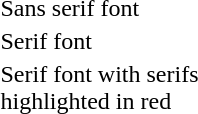<table style="float:right; margin:15px 0px 15px 15px;">
<tr>
<td></td>
<td>Sans serif font</td>
</tr>
<tr>
<td></td>
<td>Serif font</td>
</tr>
<tr>
<td></td>
<td>Serif font with serifs<br>highlighted in red</td>
</tr>
</table>
